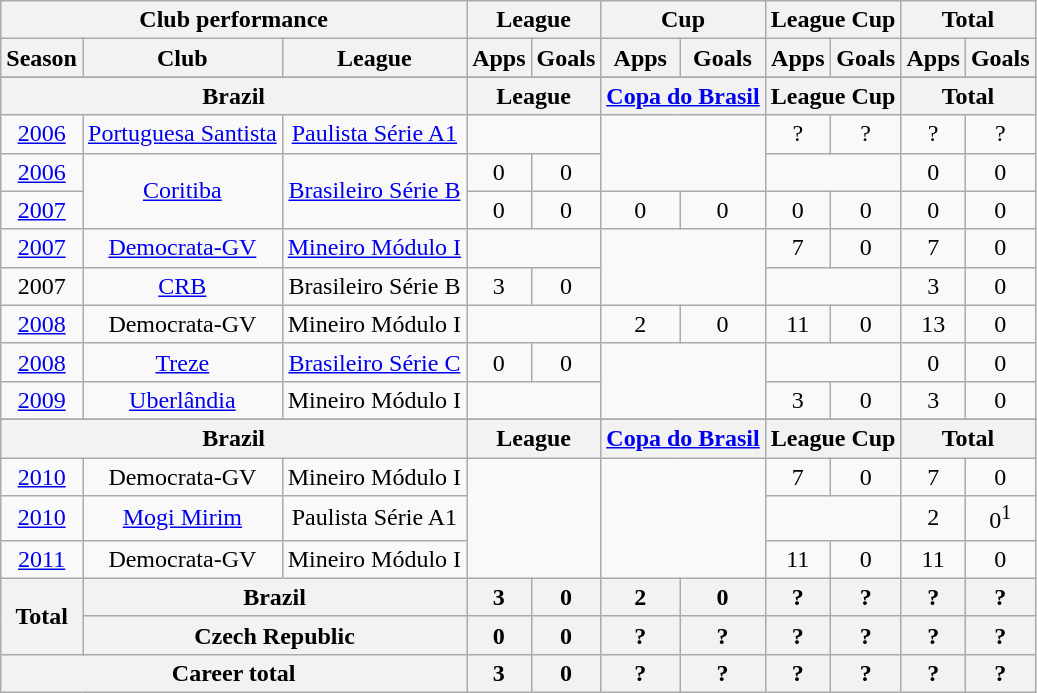<table class="wikitable" style="text-align:center">
<tr>
<th colspan=3>Club performance</th>
<th colspan=2>League</th>
<th colspan=2>Cup</th>
<th colspan=2>League Cup</th>
<th colspan=2>Total</th>
</tr>
<tr>
<th>Season</th>
<th>Club</th>
<th>League</th>
<th>Apps</th>
<th>Goals</th>
<th>Apps</th>
<th>Goals</th>
<th>Apps</th>
<th>Goals</th>
<th>Apps</th>
<th>Goals</th>
</tr>
<tr>
</tr>
<tr>
<th colspan=3>Brazil</th>
<th colspan=2>League</th>
<th colspan=2><a href='#'>Copa do Brasil</a></th>
<th colspan=2>League Cup</th>
<th colspan=2>Total</th>
</tr>
<tr>
<td><a href='#'>2006</a></td>
<td><a href='#'>Portuguesa Santista</a></td>
<td><a href='#'>Paulista Série A1</a></td>
<td colspan=2></td>
<td rowspan=2 colspan=2></td>
<td>?</td>
<td>?</td>
<td>?</td>
<td>?</td>
</tr>
<tr>
<td><a href='#'>2006</a></td>
<td rowspan=2><a href='#'>Coritiba</a></td>
<td rowspan=2><a href='#'>Brasileiro Série B</a></td>
<td>0</td>
<td>0</td>
<td colspan=2></td>
<td>0</td>
<td>0</td>
</tr>
<tr>
<td><a href='#'>2007</a></td>
<td>0</td>
<td>0</td>
<td>0</td>
<td>0</td>
<td>0</td>
<td>0</td>
<td>0</td>
<td>0</td>
</tr>
<tr>
<td><a href='#'>2007</a></td>
<td><a href='#'>Democrata-GV</a></td>
<td><a href='#'>Mineiro Módulo I</a></td>
<td colspan=2></td>
<td colspan=2 rowspan=2></td>
<td>7</td>
<td>0</td>
<td>7</td>
<td>0</td>
</tr>
<tr>
<td>2007</td>
<td><a href='#'>CRB</a></td>
<td>Brasileiro Série B</td>
<td>3</td>
<td>0</td>
<td colspan=2></td>
<td>3</td>
<td>0</td>
</tr>
<tr>
<td><a href='#'>2008</a></td>
<td>Democrata-GV</td>
<td>Mineiro Módulo I</td>
<td colspan=2></td>
<td>2</td>
<td>0</td>
<td>11</td>
<td>0</td>
<td>13</td>
<td>0</td>
</tr>
<tr>
<td><a href='#'>2008</a></td>
<td><a href='#'>Treze</a></td>
<td><a href='#'>Brasileiro Série C</a></td>
<td>0</td>
<td>0</td>
<td rowspan=2 colspan=2></td>
<td colspan=2></td>
<td>0</td>
<td>0</td>
</tr>
<tr>
<td><a href='#'>2009</a></td>
<td><a href='#'>Uberlândia</a></td>
<td>Mineiro Módulo I</td>
<td colspan=2></td>
<td>3</td>
<td>0</td>
<td>3</td>
<td>0</td>
</tr>
<tr>
</tr>
<tr>
<th colspan=3>Brazil</th>
<th colspan=2>League</th>
<th colspan=2><a href='#'>Copa do Brasil</a></th>
<th colspan=2>League Cup</th>
<th colspan=2>Total</th>
</tr>
<tr>
<td><a href='#'>2010</a></td>
<td>Democrata-GV</td>
<td>Mineiro Módulo I</td>
<td colspan=2 rowspan=3></td>
<td colspan=2 rowspan=3></td>
<td>7</td>
<td>0</td>
<td>7</td>
<td>0</td>
</tr>
<tr>
<td><a href='#'>2010</a></td>
<td><a href='#'>Mogi Mirim</a></td>
<td>Paulista Série A1</td>
<td colspan=2></td>
<td>2</td>
<td>0<sup>1</sup></td>
</tr>
<tr>
<td><a href='#'>2011</a></td>
<td>Democrata-GV</td>
<td>Mineiro Módulo I</td>
<td>11</td>
<td>0</td>
<td>11</td>
<td>0</td>
</tr>
<tr>
<th rowspan=2>Total</th>
<th colspan=2>Brazil</th>
<th>3</th>
<th>0</th>
<th>2</th>
<th>0</th>
<th>?</th>
<th>?</th>
<th>?</th>
<th>?</th>
</tr>
<tr>
<th colspan=2>Czech Republic</th>
<th>0</th>
<th>0</th>
<th>?</th>
<th>?</th>
<th>?</th>
<th>?</th>
<th>?</th>
<th>?</th>
</tr>
<tr>
<th colspan=3>Career total</th>
<th>3</th>
<th>0</th>
<th>?</th>
<th>?</th>
<th>?</th>
<th>?</th>
<th>?</th>
<th>?</th>
</tr>
</table>
